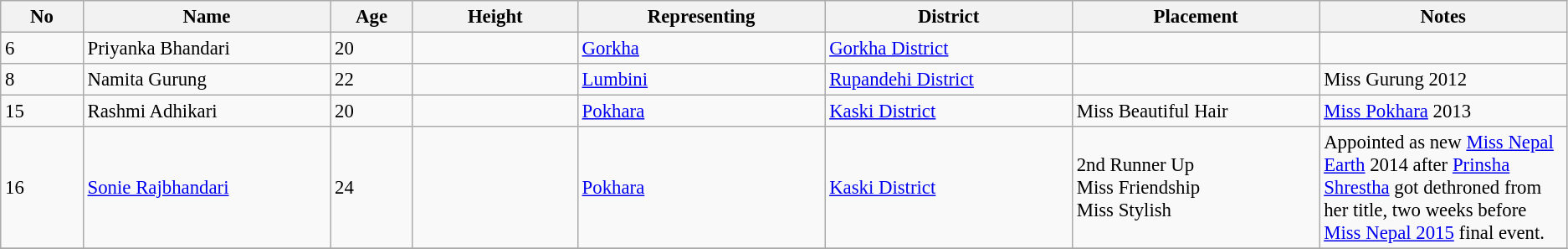<table class="wikitable sortable" style="font-size: 95%;">
<tr>
<th width="05%">No</th>
<th width="15%">Name</th>
<th width="05%">Age</th>
<th width="10%">Height</th>
<th width="15%">Representing</th>
<th width="15%">District</th>
<th width="15%">Placement</th>
<th width="15%">Notes</th>
</tr>
<tr>
<td>6</td>
<td>Priyanka Bhandari</td>
<td>20</td>
<td></td>
<td><a href='#'>Gorkha</a></td>
<td><a href='#'>Gorkha District</a></td>
<td></td>
<td></td>
</tr>
<tr>
<td>8</td>
<td>Namita Gurung</td>
<td>22</td>
<td></td>
<td><a href='#'>Lumbini</a></td>
<td><a href='#'>Rupandehi District</a></td>
<td></td>
<td>Miss Gurung 2012</td>
</tr>
<tr>
<td>15</td>
<td>Rashmi Adhikari</td>
<td>20</td>
<td></td>
<td><a href='#'>Pokhara</a></td>
<td><a href='#'>Kaski District</a></td>
<td>Miss Beautiful Hair</td>
<td><a href='#'>Miss Pokhara</a> 2013</td>
</tr>
<tr>
<td>16</td>
<td><a href='#'>Sonie Rajbhandari</a></td>
<td>24</td>
<td></td>
<td><a href='#'>Pokhara</a></td>
<td><a href='#'>Kaski District</a></td>
<td>2nd Runner Up <br> Miss Friendship <br> Miss Stylish</td>
<td>Appointed as new <a href='#'>Miss Nepal Earth</a> 2014 after <a href='#'>Prinsha Shrestha</a> got dethroned from her title, two weeks before <a href='#'>Miss Nepal 2015</a> final event.</td>
</tr>
<tr>
</tr>
</table>
